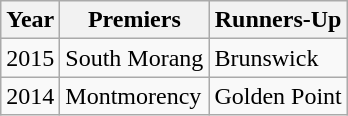<table class="wikitable">
<tr>
<th>Year</th>
<th>Premiers</th>
<th>Runners-Up</th>
</tr>
<tr>
<td>2015</td>
<td>South Morang</td>
<td>Brunswick</td>
</tr>
<tr>
<td>2014</td>
<td>Montmorency</td>
<td>Golden Point</td>
</tr>
</table>
